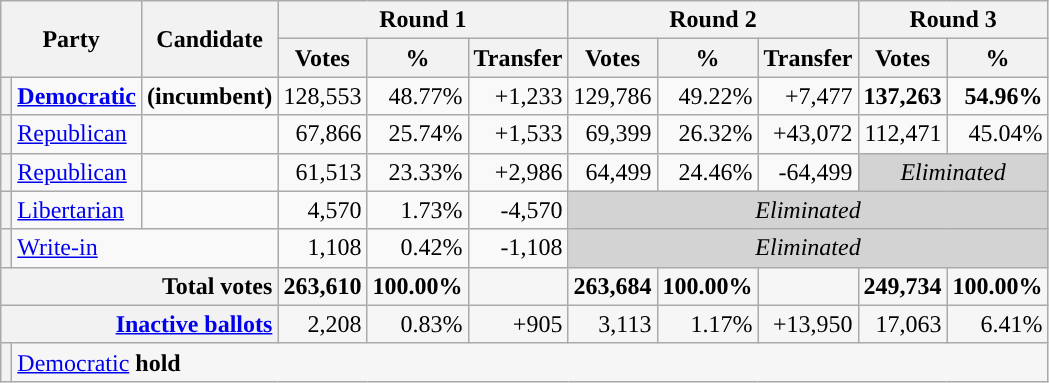<table class="wikitable sortable" style="text-align:right">
<tr>
<th colspan=2 rowspan=2>Party</th>
<th rowspan=2>Candidate</th>
<th colspan=3>Round 1</th>
<th colspan="3">Round 2</th>
<th colspan=2>Round 3</th>
</tr>
<tr>
<th>Votes</th>
<th>%</th>
<th>Transfer</th>
<th>Votes</th>
<th>%</th>
<th>Transfer</th>
<th>Votes</th>
<th>%</th>
</tr>
<tr>
<th style="background-color:"></th>
<td style="text-align:left"><strong><a href='#'>Democratic</a></strong></td>
<td style="text-align:left" scope="row"><strong> (incumbent)</strong></td>
<td>128,553</td>
<td>48.77%</td>
<td>+1,233</td>
<td>129,786</td>
<td>49.22%</td>
<td>+7,477</td>
<td><strong>137,263</strong></td>
<td><strong>54.96%</strong></td>
</tr>
<tr>
<th style="background-color:"></th>
<td style="text-align:left"><a href='#'>Republican</a></td>
<td style="text-align:left" scope="row"></td>
<td>67,866</td>
<td>25.74%</td>
<td>+1,533</td>
<td>69,399</td>
<td>26.32%</td>
<td>+43,072</td>
<td>112,471</td>
<td>45.04%</td>
</tr>
<tr>
<th style="background-color:"></th>
<td style="text-align:left"><a href='#'>Republican</a></td>
<td style="text-align:left" scope="row"></td>
<td>61,513</td>
<td>23.33%</td>
<td>+2,986</td>
<td>64,499</td>
<td>24.46%</td>
<td>-64,499</td>
<td colspan="2"  style="background:lightgrey; text-align:center;"><em>Eliminated</em></td>
</tr>
<tr>
<th style="background-color:"></th>
<td style="text-align:left"><a href='#'>Libertarian</a></td>
<td style="text-align:left" scope="row"></td>
<td>4,570</td>
<td>1.73%</td>
<td>-4,570</td>
<td colspan="5" style="background:lightgrey; text-align:center;"><em>Eliminated</em></td>
</tr>
<tr>
<th style="background-color:"></th>
<td style="text-align:left" colspan=2><a href='#'>Write-in</a></td>
<td>1,108</td>
<td>0.42%</td>
<td>-1,108</td>
<td colspan="5" style="background:lightgrey; text-align:center;"><em>Eliminated</em></td>
</tr>
<tr class="sortbottom" style="background-color:#F6F6F6">
<th colspan=3 scope="row" style="text-align:right;"><strong>Total votes</strong></th>
<td><strong>263,610</strong></td>
<td><strong>100.00%</strong></td>
<td></td>
<td><strong>263,684</strong></td>
<td><strong>100.00%</strong></td>
<td></td>
<td><strong>249,734</strong></td>
<td><strong>100.00%</strong></td>
</tr>
<tr class="sortbottom" style="background-color:#F6F6F6">
<th colspan=3 scope="row" style="text-align:right;"><a href='#'>Inactive ballots</a></th>
<td>2,208</td>
<td>0.83%</td>
<td>+905</td>
<td>3,113</td>
<td>1.17%</td>
<td>+13,950</td>
<td>17,063</td>
<td>6.41%</td>
</tr>
<tr class="sortbottom" style="background:#f6f6f6;">
<th style="background-color:"></th>
<td colspan="11" style="text-align:left"><a href='#'>Democratic</a> <strong>hold</strong></td>
</tr>
</table>
